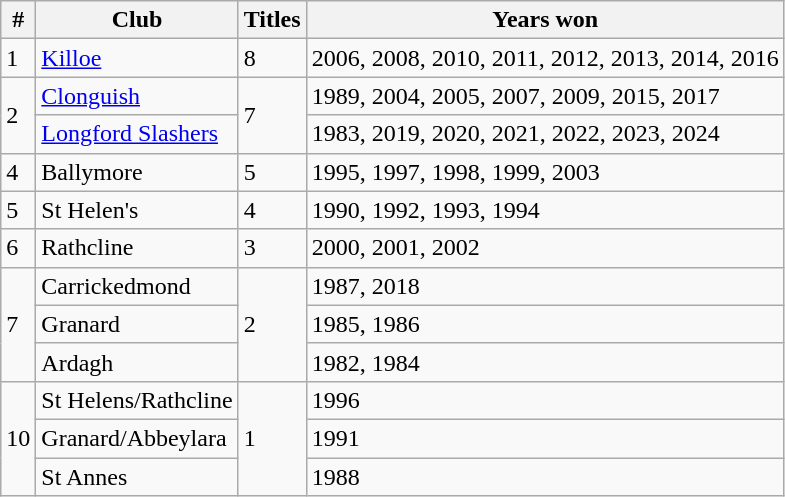<table class="wikitable" border="1">
<tr>
<th>#</th>
<th>Club</th>
<th>Titles</th>
<th>Years won</th>
</tr>
<tr>
<td>1</td>
<td><a href='#'>Killoe</a></td>
<td>8</td>
<td>2006, 2008, 2010, 2011, 2012, 2013, 2014, 2016</td>
</tr>
<tr>
<td rowspan=2>2</td>
<td><a href='#'>Clonguish</a></td>
<td rowspan=2>7</td>
<td>1989, 2004, 2005, 2007, 2009, 2015, 2017</td>
</tr>
<tr>
<td><a href='#'>Longford Slashers</a></td>
<td>1983, 2019, 2020, 2021, 2022, 2023, 2024</td>
</tr>
<tr>
<td>4</td>
<td>Ballymore</td>
<td>5</td>
<td>1995, 1997, 1998, 1999, 2003</td>
</tr>
<tr>
<td>5</td>
<td>St Helen's</td>
<td>4</td>
<td>1990, 1992, 1993, 1994</td>
</tr>
<tr>
<td>6</td>
<td>Rathcline</td>
<td>3</td>
<td>2000, 2001, 2002</td>
</tr>
<tr>
<td rowspan=3>7</td>
<td>Carrickedmond</td>
<td rowspan=3>2</td>
<td>1987, 2018</td>
</tr>
<tr>
<td>Granard</td>
<td>1985, 1986</td>
</tr>
<tr>
<td>Ardagh</td>
<td>1982, 1984</td>
</tr>
<tr>
<td rowspan=3>10</td>
<td>St Helens/Rathcline</td>
<td rowspan=3>1</td>
<td>1996</td>
</tr>
<tr>
<td>Granard/Abbeylara</td>
<td>1991</td>
</tr>
<tr>
<td>St Annes</td>
<td>1988</td>
</tr>
</table>
